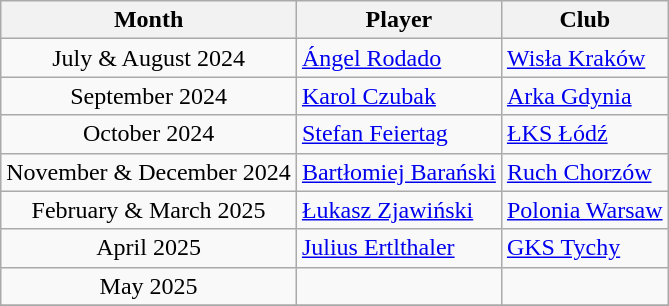<table class="wikitable" style="text-align:center">
<tr>
<th>Month</th>
<th>Player</th>
<th>Club</th>
</tr>
<tr>
<td>July & August 2024</td>
<td style="text-align:left"> <a href='#'>Ángel Rodado</a></td>
<td style="text-align:left"><a href='#'>Wisła Kraków</a></td>
</tr>
<tr>
<td>September 2024</td>
<td style="text-align:left"> <a href='#'>Karol Czubak</a></td>
<td style="text-align:left"><a href='#'>Arka Gdynia</a></td>
</tr>
<tr>
<td>October 2024</td>
<td style="text-align:left"> <a href='#'>Stefan Feiertag</a></td>
<td style="text-align:left"><a href='#'>ŁKS Łódź</a></td>
</tr>
<tr>
<td>November & December 2024</td>
<td style="text-align:left"> <a href='#'>Bartłomiej Barański</a></td>
<td style="text-align:left"><a href='#'>Ruch Chorzów</a></td>
</tr>
<tr>
<td>February & March 2025</td>
<td style="text-align:left"> <a href='#'>Łukasz Zjawiński</a></td>
<td style="text-align:left"><a href='#'>Polonia Warsaw</a></td>
</tr>
<tr>
<td>April 2025</td>
<td style="text-align:left"> <a href='#'>Julius Ertlthaler</a></td>
<td style="text-align:left"><a href='#'>GKS Tychy</a></td>
</tr>
<tr>
<td>May 2025</td>
<td style="text-align:left"></td>
<td style="text-align:left"></td>
</tr>
<tr>
</tr>
</table>
